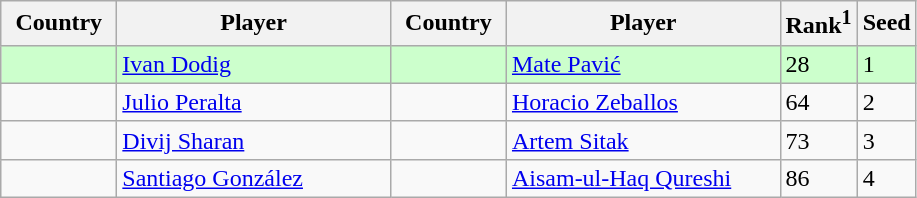<table class="sortable wikitable">
<tr>
<th width="70">Country</th>
<th width="175">Player</th>
<th width="70">Country</th>
<th width="175">Player</th>
<th>Rank<sup>1</sup></th>
<th>Seed</th>
</tr>
<tr style="background:#cfc;">
<td></td>
<td><a href='#'>Ivan Dodig</a></td>
<td></td>
<td><a href='#'>Mate Pavić</a></td>
<td>28</td>
<td>1</td>
</tr>
<tr>
<td></td>
<td><a href='#'>Julio Peralta</a></td>
<td></td>
<td><a href='#'>Horacio Zeballos</a></td>
<td>64</td>
<td>2</td>
</tr>
<tr>
<td></td>
<td><a href='#'>Divij Sharan</a></td>
<td></td>
<td><a href='#'>Artem Sitak</a></td>
<td>73</td>
<td>3</td>
</tr>
<tr>
<td></td>
<td><a href='#'>Santiago González</a></td>
<td></td>
<td><a href='#'>Aisam-ul-Haq Qureshi</a></td>
<td>86</td>
<td>4</td>
</tr>
</table>
